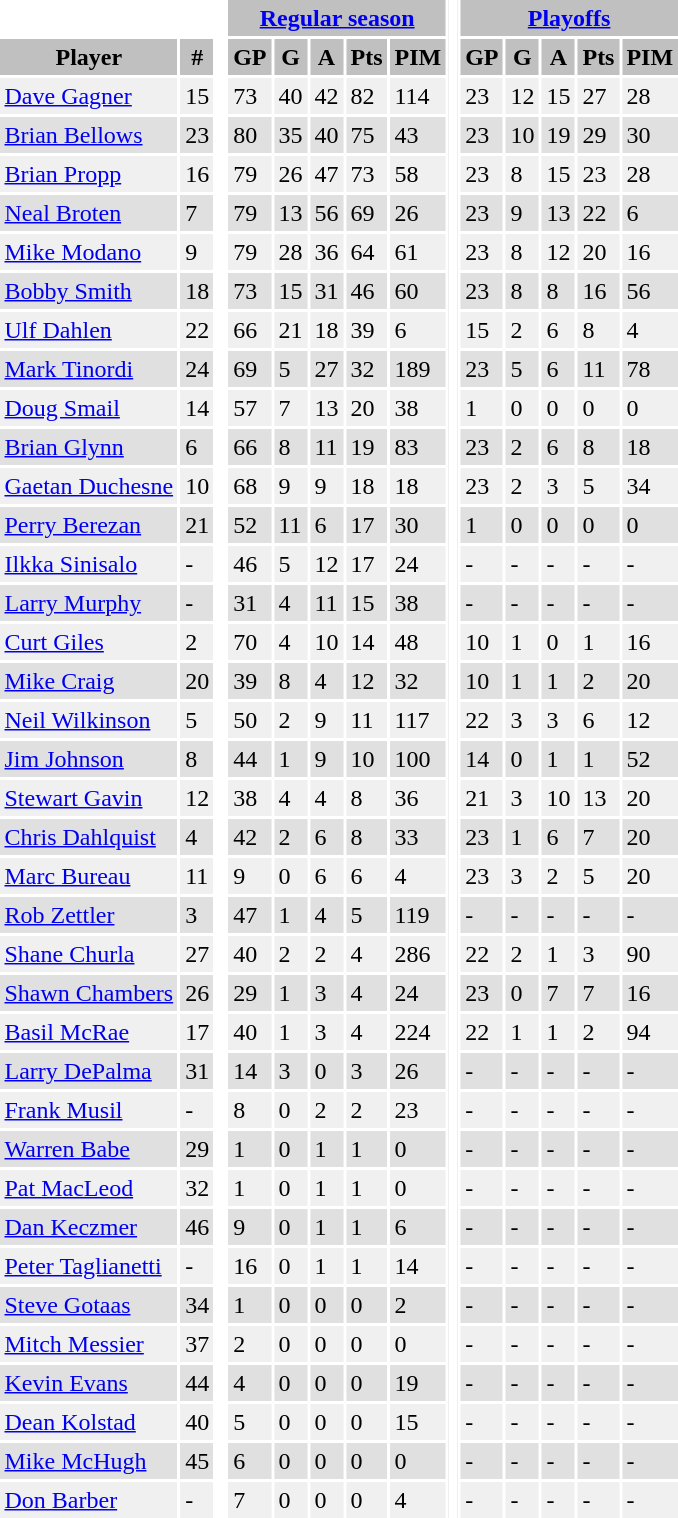<table BORDER="0" CELLPADDING="3" CELLSPACING="2" ID="Table1">
<tr ALIGN="center" bgcolor="#c0c0c0">
<th ALIGN="center" colspan="2" bgcolor="#ffffff"></th>
<th ALIGN="center" rowspan="99" bgcolor="#ffffff"></th>
<th ALIGN="center" colspan="5"><a href='#'>Regular season</a></th>
<th ALIGN="center" rowspan="99" bgcolor="#ffffff"></th>
<th ALIGN="center" colspan="5"><a href='#'>Playoffs</a></th>
</tr>
<tr ALIGN="center" bgcolor="#c0c0c0">
<th ALIGN="center">Player</th>
<th ALIGH="center">#</th>
<th ALIGN="center">GP</th>
<th ALIGN="center">G</th>
<th ALIGN="center">A</th>
<th ALIGN="center">Pts</th>
<th ALIGN="center">PIM</th>
<th ALIGN="center">GP</th>
<th ALIGN="center">G</th>
<th ALIGN="center">A</th>
<th ALIGN="center">Pts</th>
<th ALIGN="center">PIM</th>
</tr>
<tr bgcolor="#f0f0f0">
<td><a href='#'>Dave Gagner</a></td>
<td>15</td>
<td>73</td>
<td>40</td>
<td>42</td>
<td>82</td>
<td>114</td>
<td>23</td>
<td>12</td>
<td>15</td>
<td>27</td>
<td>28</td>
</tr>
<tr bgcolor="#e0e0e0">
<td><a href='#'>Brian Bellows</a></td>
<td>23</td>
<td>80</td>
<td>35</td>
<td>40</td>
<td>75</td>
<td>43</td>
<td>23</td>
<td>10</td>
<td>19</td>
<td>29</td>
<td>30</td>
</tr>
<tr bgcolor="#f0f0f0">
<td><a href='#'>Brian Propp</a></td>
<td>16</td>
<td>79</td>
<td>26</td>
<td>47</td>
<td>73</td>
<td>58</td>
<td>23</td>
<td>8</td>
<td>15</td>
<td>23</td>
<td>28</td>
</tr>
<tr bgcolor="#e0e0e0">
<td><a href='#'>Neal Broten</a></td>
<td>7</td>
<td>79</td>
<td>13</td>
<td>56</td>
<td>69</td>
<td>26</td>
<td>23</td>
<td>9</td>
<td>13</td>
<td>22</td>
<td>6</td>
</tr>
<tr bgcolor="#f0f0f0">
<td><a href='#'>Mike Modano</a></td>
<td>9</td>
<td>79</td>
<td>28</td>
<td>36</td>
<td>64</td>
<td>61</td>
<td>23</td>
<td>8</td>
<td>12</td>
<td>20</td>
<td>16</td>
</tr>
<tr bgcolor="#e0e0e0">
<td><a href='#'>Bobby Smith</a></td>
<td>18</td>
<td>73</td>
<td>15</td>
<td>31</td>
<td>46</td>
<td>60</td>
<td>23</td>
<td>8</td>
<td>8</td>
<td>16</td>
<td>56</td>
</tr>
<tr bgcolor="#f0f0f0">
<td><a href='#'>Ulf Dahlen</a></td>
<td>22</td>
<td>66</td>
<td>21</td>
<td>18</td>
<td>39</td>
<td>6</td>
<td>15</td>
<td>2</td>
<td>6</td>
<td>8</td>
<td>4</td>
</tr>
<tr bgcolor="#e0e0e0">
<td><a href='#'>Mark Tinordi</a></td>
<td>24</td>
<td>69</td>
<td>5</td>
<td>27</td>
<td>32</td>
<td>189</td>
<td>23</td>
<td>5</td>
<td>6</td>
<td>11</td>
<td>78</td>
</tr>
<tr bgcolor="#f0f0f0">
<td><a href='#'>Doug Smail</a></td>
<td>14</td>
<td>57</td>
<td>7</td>
<td>13</td>
<td>20</td>
<td>38</td>
<td>1</td>
<td>0</td>
<td>0</td>
<td>0</td>
<td>0</td>
</tr>
<tr bgcolor="#e0e0e0">
<td><a href='#'>Brian Glynn</a></td>
<td>6</td>
<td>66</td>
<td>8</td>
<td>11</td>
<td>19</td>
<td>83</td>
<td>23</td>
<td>2</td>
<td>6</td>
<td>8</td>
<td>18</td>
</tr>
<tr bgcolor="#f0f0f0">
<td><a href='#'>Gaetan Duchesne</a></td>
<td>10</td>
<td>68</td>
<td>9</td>
<td>9</td>
<td>18</td>
<td>18</td>
<td>23</td>
<td>2</td>
<td>3</td>
<td>5</td>
<td>34</td>
</tr>
<tr bgcolor="#e0e0e0">
<td><a href='#'>Perry Berezan</a></td>
<td>21</td>
<td>52</td>
<td>11</td>
<td>6</td>
<td>17</td>
<td>30</td>
<td>1</td>
<td>0</td>
<td>0</td>
<td>0</td>
<td>0</td>
</tr>
<tr bgcolor="#f0f0f0">
<td><a href='#'>Ilkka Sinisalo</a></td>
<td>-</td>
<td>46</td>
<td>5</td>
<td>12</td>
<td>17</td>
<td>24</td>
<td>-</td>
<td>-</td>
<td>-</td>
<td>-</td>
<td>-</td>
</tr>
<tr bgcolor="#e0e0e0">
<td><a href='#'>Larry Murphy</a></td>
<td>-</td>
<td>31</td>
<td>4</td>
<td>11</td>
<td>15</td>
<td>38</td>
<td>-</td>
<td>-</td>
<td>-</td>
<td>-</td>
<td>-</td>
</tr>
<tr bgcolor="#f0f0f0">
<td><a href='#'>Curt Giles</a></td>
<td>2</td>
<td>70</td>
<td>4</td>
<td>10</td>
<td>14</td>
<td>48</td>
<td>10</td>
<td>1</td>
<td>0</td>
<td>1</td>
<td>16</td>
</tr>
<tr bgcolor="#e0e0e0">
<td><a href='#'>Mike Craig</a></td>
<td>20</td>
<td>39</td>
<td>8</td>
<td>4</td>
<td>12</td>
<td>32</td>
<td>10</td>
<td>1</td>
<td>1</td>
<td>2</td>
<td>20</td>
</tr>
<tr bgcolor="#f0f0f0">
<td><a href='#'>Neil Wilkinson</a></td>
<td>5</td>
<td>50</td>
<td>2</td>
<td>9</td>
<td>11</td>
<td>117</td>
<td>22</td>
<td>3</td>
<td>3</td>
<td>6</td>
<td>12</td>
</tr>
<tr bgcolor="#e0e0e0">
<td><a href='#'>Jim Johnson</a></td>
<td>8</td>
<td>44</td>
<td>1</td>
<td>9</td>
<td>10</td>
<td>100</td>
<td>14</td>
<td>0</td>
<td>1</td>
<td>1</td>
<td>52</td>
</tr>
<tr bgcolor="#f0f0f0">
<td><a href='#'>Stewart Gavin</a></td>
<td>12</td>
<td>38</td>
<td>4</td>
<td>4</td>
<td>8</td>
<td>36</td>
<td>21</td>
<td>3</td>
<td>10</td>
<td>13</td>
<td>20</td>
</tr>
<tr bgcolor="#e0e0e0">
<td><a href='#'>Chris Dahlquist</a></td>
<td>4</td>
<td>42</td>
<td>2</td>
<td>6</td>
<td>8</td>
<td>33</td>
<td>23</td>
<td>1</td>
<td>6</td>
<td>7</td>
<td>20</td>
</tr>
<tr bgcolor="#f0f0f0">
<td><a href='#'>Marc Bureau</a></td>
<td>11</td>
<td>9</td>
<td>0</td>
<td>6</td>
<td>6</td>
<td>4</td>
<td>23</td>
<td>3</td>
<td>2</td>
<td>5</td>
<td>20</td>
</tr>
<tr bgcolor="#e0e0e0">
<td><a href='#'>Rob Zettler</a></td>
<td>3</td>
<td>47</td>
<td>1</td>
<td>4</td>
<td>5</td>
<td>119</td>
<td>-</td>
<td>-</td>
<td>-</td>
<td>-</td>
<td>-</td>
</tr>
<tr bgcolor="#f0f0f0">
<td><a href='#'>Shane Churla</a></td>
<td>27</td>
<td>40</td>
<td>2</td>
<td>2</td>
<td>4</td>
<td>286</td>
<td>22</td>
<td>2</td>
<td>1</td>
<td>3</td>
<td>90</td>
</tr>
<tr bgcolor="#e0e0e0">
<td><a href='#'>Shawn Chambers</a></td>
<td>26</td>
<td>29</td>
<td>1</td>
<td>3</td>
<td>4</td>
<td>24</td>
<td>23</td>
<td>0</td>
<td>7</td>
<td>7</td>
<td>16</td>
</tr>
<tr bgcolor="#f0f0f0">
<td><a href='#'>Basil McRae</a></td>
<td>17</td>
<td>40</td>
<td>1</td>
<td>3</td>
<td>4</td>
<td>224</td>
<td>22</td>
<td>1</td>
<td>1</td>
<td>2</td>
<td>94</td>
</tr>
<tr bgcolor="#e0e0e0">
<td><a href='#'>Larry DePalma</a></td>
<td>31</td>
<td>14</td>
<td>3</td>
<td>0</td>
<td>3</td>
<td>26</td>
<td>-</td>
<td>-</td>
<td>-</td>
<td>-</td>
<td>-</td>
</tr>
<tr bgcolor="#f0f0f0">
<td><a href='#'>Frank Musil</a></td>
<td>-</td>
<td>8</td>
<td>0</td>
<td>2</td>
<td>2</td>
<td>23</td>
<td>-</td>
<td>-</td>
<td>-</td>
<td>-</td>
<td>-</td>
</tr>
<tr bgcolor="#e0e0e0">
<td><a href='#'>Warren Babe</a></td>
<td>29</td>
<td>1</td>
<td>0</td>
<td>1</td>
<td>1</td>
<td>0</td>
<td>-</td>
<td>-</td>
<td>-</td>
<td>-</td>
<td>-</td>
</tr>
<tr bgcolor="#f0f0f0">
<td><a href='#'>Pat MacLeod</a></td>
<td>32</td>
<td>1</td>
<td>0</td>
<td>1</td>
<td>1</td>
<td>0</td>
<td>-</td>
<td>-</td>
<td>-</td>
<td>-</td>
<td>-</td>
</tr>
<tr bgcolor="#e0e0e0">
<td><a href='#'>Dan Keczmer</a></td>
<td>46</td>
<td>9</td>
<td>0</td>
<td>1</td>
<td>1</td>
<td>6</td>
<td>-</td>
<td>-</td>
<td>-</td>
<td>-</td>
<td>-</td>
</tr>
<tr bgcolor="#f0f0f0">
<td><a href='#'>Peter Taglianetti</a></td>
<td>-</td>
<td>16</td>
<td>0</td>
<td>1</td>
<td>1</td>
<td>14</td>
<td>-</td>
<td>-</td>
<td>-</td>
<td>-</td>
<td>-</td>
</tr>
<tr bgcolor="#e0e0e0">
<td><a href='#'>Steve Gotaas</a></td>
<td>34</td>
<td>1</td>
<td>0</td>
<td>0</td>
<td>0</td>
<td>2</td>
<td>-</td>
<td>-</td>
<td>-</td>
<td>-</td>
<td>-</td>
</tr>
<tr bgcolor="#f0f0f0">
<td><a href='#'>Mitch Messier</a></td>
<td>37</td>
<td>2</td>
<td>0</td>
<td>0</td>
<td>0</td>
<td>0</td>
<td>-</td>
<td>-</td>
<td>-</td>
<td>-</td>
<td>-</td>
</tr>
<tr bgcolor="#e0e0e0">
<td><a href='#'>Kevin Evans</a></td>
<td>44</td>
<td>4</td>
<td>0</td>
<td>0</td>
<td>0</td>
<td>19</td>
<td>-</td>
<td>-</td>
<td>-</td>
<td>-</td>
<td>-</td>
</tr>
<tr bgcolor="#f0f0f0">
<td><a href='#'>Dean Kolstad</a></td>
<td>40</td>
<td>5</td>
<td>0</td>
<td>0</td>
<td>0</td>
<td>15</td>
<td>-</td>
<td>-</td>
<td>-</td>
<td>-</td>
<td>-</td>
</tr>
<tr bgcolor="#e0e0e0">
<td><a href='#'>Mike McHugh</a></td>
<td>45</td>
<td>6</td>
<td>0</td>
<td>0</td>
<td>0</td>
<td>0</td>
<td>-</td>
<td>-</td>
<td>-</td>
<td>-</td>
<td>-</td>
</tr>
<tr bgcolor="#f0f0f0">
<td><a href='#'>Don Barber</a></td>
<td>-</td>
<td>7</td>
<td>0</td>
<td>0</td>
<td>0</td>
<td>4</td>
<td>-</td>
<td>-</td>
<td>-</td>
<td>-</td>
<td>-</td>
</tr>
</table>
